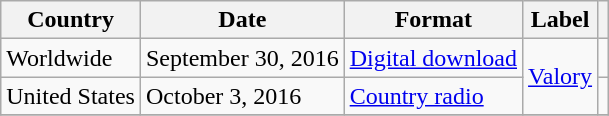<table class="wikitable">
<tr>
<th>Country</th>
<th>Date</th>
<th>Format</th>
<th>Label</th>
<th></th>
</tr>
<tr>
<td>Worldwide</td>
<td>September 30, 2016</td>
<td><a href='#'>Digital download</a></td>
<td rowspan="2"><a href='#'>Valory</a></td>
<td></td>
</tr>
<tr>
<td>United States</td>
<td>October 3, 2016</td>
<td><a href='#'>Country radio</a></td>
<td></td>
</tr>
<tr>
</tr>
</table>
